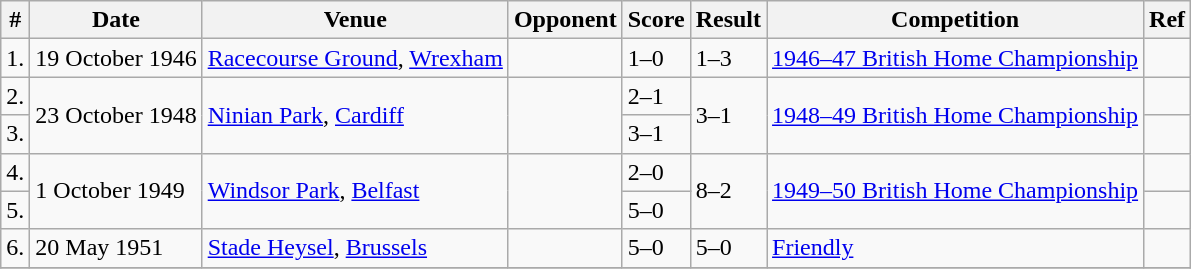<table class="wikitable">
<tr>
<th>#</th>
<th>Date</th>
<th>Venue</th>
<th>Opponent</th>
<th>Score</th>
<th>Result</th>
<th>Competition</th>
<th>Ref</th>
</tr>
<tr>
<td>1.</td>
<td>19 October 1946</td>
<td><a href='#'>Racecourse Ground</a>, <a href='#'>Wrexham</a></td>
<td></td>
<td>1–0</td>
<td>1–3</td>
<td><a href='#'>1946–47 British Home Championship</a></td>
<td></td>
</tr>
<tr>
<td>2.</td>
<td rowspan=2>23 October 1948</td>
<td rowspan=2><a href='#'>Ninian Park</a>, <a href='#'>Cardiff</a></td>
<td rowspan=2></td>
<td>2–1</td>
<td rowspan=2>3–1</td>
<td rowspan=2><a href='#'>1948–49 British Home Championship</a></td>
<td></td>
</tr>
<tr>
<td>3.</td>
<td>3–1</td>
<td></td>
</tr>
<tr>
<td>4.</td>
<td rowspan=2>1 October 1949</td>
<td rowspan=2><a href='#'>Windsor Park</a>, <a href='#'>Belfast</a></td>
<td rowspan=2></td>
<td>2–0</td>
<td rowspan=2>8–2</td>
<td rowspan=2><a href='#'>1949–50 British Home Championship</a></td>
<td></td>
</tr>
<tr>
<td>5.</td>
<td>5–0</td>
<td></td>
</tr>
<tr>
<td>6.</td>
<td>20 May 1951</td>
<td><a href='#'>Stade Heysel</a>, <a href='#'>Brussels</a></td>
<td></td>
<td>5–0</td>
<td>5–0</td>
<td><a href='#'>Friendly</a></td>
<td></td>
</tr>
<tr>
</tr>
</table>
